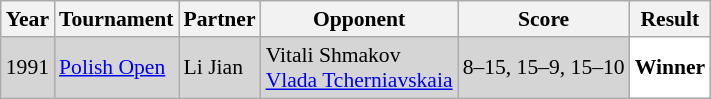<table class="sortable wikitable" style="font-size: 90%;">
<tr>
<th>Year</th>
<th>Tournament</th>
<th>Partner</th>
<th>Opponent</th>
<th>Score</th>
<th>Result</th>
</tr>
<tr style="background:#D5D5D5">
<td align="center">1991</td>
<td align="left"><a href='#'>Polish Open</a></td>
<td align="left"> Li Jian</td>
<td align="left"> Vitali Shmakov <br>  <a href='#'>Vlada Tcherniavskaia</a></td>
<td align="left">8–15, 15–9, 15–10</td>
<td style="text-align:left; background:white"> <strong>Winner</strong></td>
</tr>
</table>
